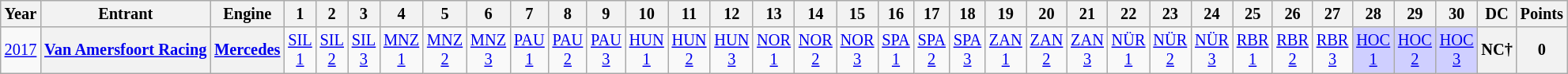<table class="wikitable" style="text-align:center; font-size:85%">
<tr>
<th>Year</th>
<th>Entrant</th>
<th>Engine</th>
<th>1</th>
<th>2</th>
<th>3</th>
<th>4</th>
<th>5</th>
<th>6</th>
<th>7</th>
<th>8</th>
<th>9</th>
<th>10</th>
<th>11</th>
<th>12</th>
<th>13</th>
<th>14</th>
<th>15</th>
<th>16</th>
<th>17</th>
<th>18</th>
<th>19</th>
<th>20</th>
<th>21</th>
<th>22</th>
<th>23</th>
<th>24</th>
<th>25</th>
<th>26</th>
<th>27</th>
<th>28</th>
<th>29</th>
<th>30</th>
<th>DC</th>
<th>Points</th>
</tr>
<tr>
<td><a href='#'>2017</a></td>
<th nowrap><a href='#'>Van Amersfoort Racing</a></th>
<th nowrap><a href='#'>Mercedes</a></th>
<td style="background:#;"><a href='#'>SIL<br>1</a></td>
<td style="background:#;"><a href='#'>SIL<br>2</a></td>
<td style="background:#;"><a href='#'>SIL<br>3</a></td>
<td style="background:#;"><a href='#'>MNZ<br>1</a></td>
<td style="background:#;"><a href='#'>MNZ<br>2</a></td>
<td style="background:#;"><a href='#'>MNZ<br>3</a></td>
<td style="background:#;"><a href='#'>PAU<br>1</a></td>
<td style="background:#;"><a href='#'>PAU<br>2</a></td>
<td style="background:#;"><a href='#'>PAU<br>3</a></td>
<td style="background:#;"><a href='#'>HUN<br>1</a></td>
<td style="background:#;"><a href='#'>HUN<br>2</a></td>
<td style="background:#;"><a href='#'>HUN<br>3</a></td>
<td style="background:#;"><a href='#'>NOR<br>1</a></td>
<td style="background:#;"><a href='#'>NOR<br>2</a></td>
<td style="background:#;"><a href='#'>NOR<br>3</a></td>
<td style="background:#;"><a href='#'>SPA<br>1</a></td>
<td style="background:#;"><a href='#'>SPA<br>2</a></td>
<td style="background:#;"><a href='#'>SPA<br>3</a></td>
<td style="background:#;"><a href='#'>ZAN<br>1</a></td>
<td style="background:#;"><a href='#'>ZAN<br>2</a></td>
<td style="background:#;"><a href='#'>ZAN<br>3</a></td>
<td style="background:#;"><a href='#'>NÜR<br>1</a></td>
<td style="background:#;"><a href='#'>NÜR<br>2</a></td>
<td style="background:#;"><a href='#'>NÜR<br>3</a></td>
<td style="background:#;"><a href='#'>RBR<br>1</a></td>
<td style="background:#;"><a href='#'>RBR<br>2</a></td>
<td style="background:#;"><a href='#'>RBR<br>3</a></td>
<td style="background:#CFCFFF;"><a href='#'>HOC<br>1</a><br></td>
<td style="background:#CFCFFF;"><a href='#'>HOC<br>2</a><br></td>
<td style="background:#CFCFFF;"><a href='#'>HOC<br>3</a><br></td>
<th>NC†</th>
<th>0</th>
</tr>
</table>
